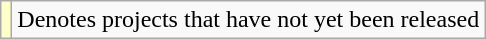<table class="wikitable">
<tr>
<td style="background:#FFFFCC;"></td>
<td>Denotes projects that have not yet been released</td>
</tr>
</table>
